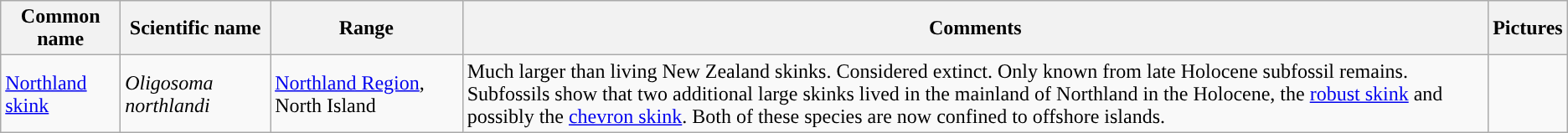<table class="wikitable">
<tr>
<th>Common name</th>
<th>Scientific name</th>
<th>Range</th>
<th class="unsortable">Comments</th>
<th class="unsortable">Pictures</th>
</tr>
<tr>
<td><a href='#'>Northland skink</a></td>
<td><em>Oligosoma northlandi</em></td>
<td><a href='#'>Northland Region</a>, North Island</td>
<td>Much larger than living New Zealand skinks. Considered extinct. Only known from late Holocene subfossil remains.<br>Subfossils show that two additional large skinks lived in the mainland of Northland in the Holocene, the <a href='#'>robust skink</a> and possibly the <a href='#'>chevron skink</a>. Both of these species are now confined to offshore islands.</td>
<td></td>
</tr>
</table>
